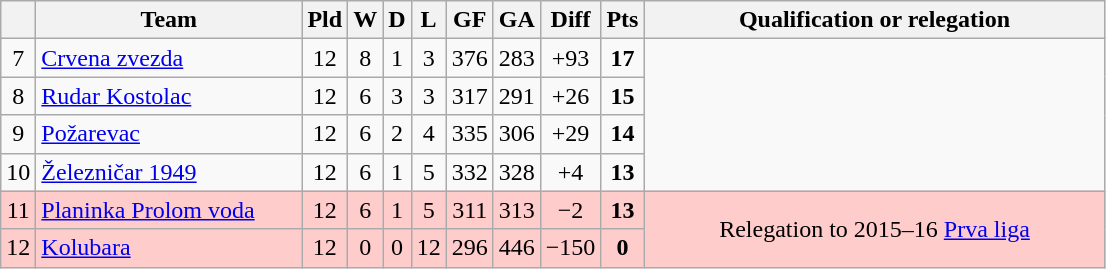<table class="wikitable sortable" style="text-align:center">
<tr>
<th></th>
<th width="170">Team</th>
<th>Pld</th>
<th>W</th>
<th>D</th>
<th>L</th>
<th>GF</th>
<th>GA</th>
<th>Diff</th>
<th>Pts</th>
<th width="300">Qualification or relegation</th>
</tr>
<tr>
<td>7</td>
<td align=left> <a href='#'>Crvena zvezda</a></td>
<td>12</td>
<td>8</td>
<td>1</td>
<td>3</td>
<td>376</td>
<td>283</td>
<td>+93</td>
<td><strong>17</strong></td>
</tr>
<tr>
<td>8</td>
<td align=left> <a href='#'>Rudar Kostolac</a></td>
<td>12</td>
<td>6</td>
<td>3</td>
<td>3</td>
<td>317</td>
<td>291</td>
<td>+26</td>
<td><strong>15</strong></td>
</tr>
<tr>
<td>9</td>
<td align=left> <a href='#'>Požarevac</a></td>
<td>12</td>
<td>6</td>
<td>2</td>
<td>4</td>
<td>335</td>
<td>306</td>
<td>+29</td>
<td><strong>14</strong></td>
</tr>
<tr>
<td>10</td>
<td align=left> <a href='#'>Železničar 1949</a></td>
<td>12</td>
<td>6</td>
<td>1</td>
<td>5</td>
<td>332</td>
<td>328</td>
<td>+4</td>
<td><strong>13</strong></td>
</tr>
<tr style="background: #FFCCCC;">
<td>11</td>
<td align=left> <a href='#'>Planinka Prolom voda</a></td>
<td>12</td>
<td>6</td>
<td>1</td>
<td>5</td>
<td>311</td>
<td>313</td>
<td>−2</td>
<td><strong>13</strong></td>
<td rowspan="2">Relegation to 2015–16 <a href='#'>Prva liga</a></td>
</tr>
<tr style="background: #FFCCCC;">
<td>12</td>
<td align=left> <a href='#'>Kolubara</a></td>
<td>12</td>
<td>0</td>
<td>0</td>
<td>12</td>
<td>296</td>
<td>446</td>
<td>−150</td>
<td><strong>0</strong></td>
</tr>
</table>
